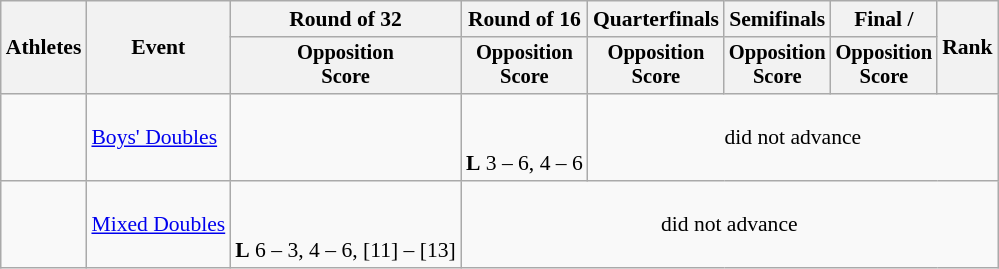<table class=wikitable style="font-size:90%">
<tr>
<th rowspan="2">Athletes</th>
<th rowspan="2">Event</th>
<th>Round of 32</th>
<th>Round of 16</th>
<th>Quarterfinals</th>
<th>Semifinals</th>
<th>Final / </th>
<th rowspan=2>Rank</th>
</tr>
<tr style="font-size:95%">
<th>Opposition<br>Score</th>
<th>Opposition<br>Score</th>
<th>Opposition<br>Score</th>
<th>Opposition<br>Score</th>
<th>Opposition<br>Score</th>
</tr>
<tr align=center>
<td align=left><br></td>
<td align=left><a href='#'>Boys' Doubles</a></td>
<td></td>
<td><br> <br><strong>L</strong> 3 – 6, 4 – 6</td>
<td colspan=4>did not advance</td>
</tr>
<tr align=center>
<td align=left><br></td>
<td align=left><a href='#'>Mixed Doubles</a></td>
<td><br> <br><strong>L</strong> 6 – 3, 4 – 6, [11] – [13]</td>
<td colspan=5>did not advance</td>
</tr>
</table>
